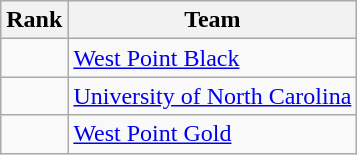<table class="wikitable">
<tr>
<th>Rank</th>
<th>Team</th>
</tr>
<tr>
<td align=center></td>
<td align="left"><a href='#'>West Point Black</a></td>
</tr>
<tr>
<td align=center></td>
<td align="left"><a href='#'>University of North Carolina</a></td>
</tr>
<tr>
<td align=center></td>
<td align="left"><a href='#'>West Point Gold</a></td>
</tr>
</table>
